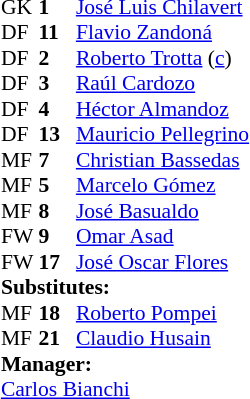<table cellspacing="0" cellpadding="0" style="font-size:90%; margin:0.2em auto;">
<tr>
<th width="25"></th>
<th width="25"></th>
</tr>
<tr>
<td>GK</td>
<td><strong>1</strong></td>
<td> <a href='#'>José Luis Chilavert</a></td>
<td></td>
</tr>
<tr>
<td>DF</td>
<td><strong>11</strong></td>
<td> <a href='#'>Flavio Zandoná</a></td>
</tr>
<tr>
<td>DF</td>
<td><strong>2</strong></td>
<td> <a href='#'>Roberto Trotta</a> (<a href='#'>c</a>)</td>
</tr>
<tr>
<td>DF</td>
<td><strong>3</strong></td>
<td> <a href='#'>Raúl Cardozo</a></td>
<td></td>
</tr>
<tr>
<td>DF</td>
<td><strong>4</strong></td>
<td> <a href='#'>Héctor Almandoz</a></td>
<td></td>
</tr>
<tr>
<td>DF</td>
<td><strong>13</strong></td>
<td> <a href='#'>Mauricio Pellegrino</a></td>
<td></td>
</tr>
<tr>
<td>MF</td>
<td><strong>7</strong></td>
<td> <a href='#'>Christian Bassedas</a></td>
<td></td>
</tr>
<tr>
<td>MF</td>
<td><strong>5</strong></td>
<td> <a href='#'>Marcelo Gómez</a></td>
</tr>
<tr>
<td>MF</td>
<td><strong>8</strong></td>
<td> <a href='#'>José Basualdo</a></td>
<td></td>
<td></td>
</tr>
<tr>
<td>FW</td>
<td><strong>9</strong></td>
<td> <a href='#'>Omar Asad</a></td>
</tr>
<tr>
<td>FW</td>
<td><strong>17</strong></td>
<td> <a href='#'>José Oscar Flores</a></td>
<td></td>
<td></td>
</tr>
<tr>
<td colspan=3><strong>Substitutes:</strong></td>
</tr>
<tr>
<td>MF</td>
<td><strong>18</strong></td>
<td> <a href='#'>Roberto Pompei</a></td>
<td></td>
<td></td>
</tr>
<tr>
<td>MF</td>
<td><strong>21</strong></td>
<td> <a href='#'>Claudio Husain</a></td>
<td></td>
<td></td>
</tr>
<tr>
<td colspan=3><strong>Manager:</strong></td>
</tr>
<tr>
<td colspan=4> <a href='#'>Carlos Bianchi</a> </td>
</tr>
</table>
